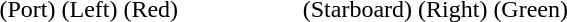<table width="385">
<tr>
<td colspan="2"></td>
</tr>
<tr>
<td style="text-align: left">(Port) (Left) (Red)</td>
<td style="text-align: right">(Starboard) (Right) (Green)</td>
</tr>
</table>
